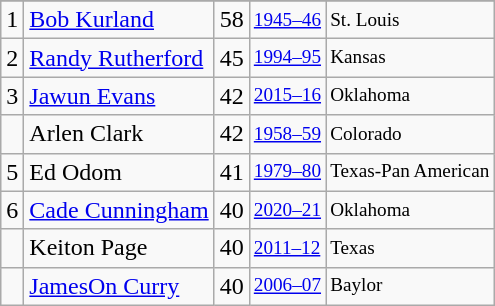<table class="wikitable">
<tr>
</tr>
<tr>
<td>1</td>
<td><a href='#'>Bob Kurland</a></td>
<td>58</td>
<td style="font-size:80%;"><a href='#'>1945–46</a></td>
<td style="font-size:80%;">St. Louis</td>
</tr>
<tr>
<td>2</td>
<td><a href='#'>Randy Rutherford</a></td>
<td>45</td>
<td style="font-size:80%;"><a href='#'>1994–95</a></td>
<td style="font-size:80%;">Kansas</td>
</tr>
<tr>
<td>3</td>
<td><a href='#'>Jawun Evans</a></td>
<td>42</td>
<td style="font-size:80%;"><a href='#'>2015–16</a></td>
<td style="font-size:80%;">Oklahoma</td>
</tr>
<tr>
<td></td>
<td>Arlen Clark</td>
<td>42</td>
<td style="font-size:80%;"><a href='#'>1958–59</a></td>
<td style="font-size:80%;">Colorado</td>
</tr>
<tr>
<td>5</td>
<td>Ed Odom</td>
<td>41</td>
<td style="font-size:80%;"><a href='#'>1979–80</a></td>
<td style="font-size:80%;">Texas-Pan American</td>
</tr>
<tr>
<td>6</td>
<td><a href='#'>Cade Cunningham</a></td>
<td>40</td>
<td style="font-size:80%;"><a href='#'>2020–21</a></td>
<td style="font-size:80%;">Oklahoma</td>
</tr>
<tr>
<td></td>
<td>Keiton Page</td>
<td>40</td>
<td style="font-size:80%;"><a href='#'>2011–12</a></td>
<td style="font-size:80%;">Texas</td>
</tr>
<tr>
<td></td>
<td><a href='#'>JamesOn Curry</a></td>
<td>40</td>
<td style="font-size:80%;"><a href='#'>2006–07</a></td>
<td style="font-size:80%;">Baylor</td>
</tr>
</table>
